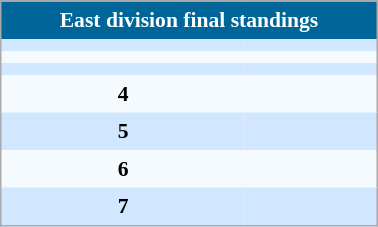<table align=center cellpadding="4" cellspacing="0" style="background: #f9f9f9; border: 1px #aaa solid; border-collapse: collapse; font-size: 90%;" width=20%>
<tr align=center bgcolor=#006699 style="color:white;">
<th width=100% colspan=2>East division final standings</th>
</tr>
<tr align=center bgcolor=#D0E7FF>
<td></td>
<td align=left></td>
</tr>
<tr align=center bgcolor=#F5FAFF>
<td></td>
<td align=left></td>
</tr>
<tr align=center bgcolor=#D0E7FF>
<td></td>
<td align=left></td>
</tr>
<tr align=center bgcolor=#F5FAFF>
<td><strong>4</strong></td>
<td align=left></td>
</tr>
<tr align=center bgcolor=#D0E7FF>
<td><strong>5</strong></td>
<td align=left></td>
</tr>
<tr align=center bgcolor=#F5FAFF>
<td><strong>6</strong></td>
<td align=left></td>
</tr>
<tr align=center bgcolor=#D0E7FF>
<td><strong>7</strong></td>
<td align=left></td>
</tr>
</table>
